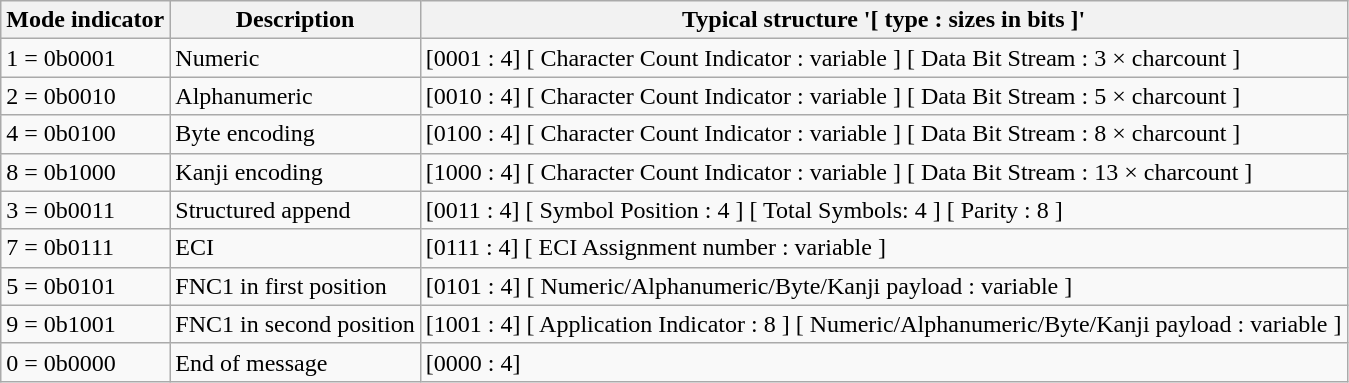<table class="wikitable">
<tr>
<th>Mode indicator</th>
<th>Description</th>
<th>Typical structure '[ type : sizes in bits ]'</th>
</tr>
<tr>
<td>1 = 0b0001</td>
<td>Numeric</td>
<td>[0001 : 4] [ Character Count Indicator : variable ] [ Data Bit Stream : 3 × charcount ]</td>
</tr>
<tr>
<td>2 = 0b0010</td>
<td>Alphanumeric</td>
<td>[0010 : 4] [ Character Count Indicator : variable ] [ Data Bit Stream : 5 × charcount ]</td>
</tr>
<tr>
<td>4 = 0b0100</td>
<td>Byte encoding</td>
<td>[0100 : 4] [ Character Count Indicator : variable ] [ Data Bit Stream :  8 × charcount ]</td>
</tr>
<tr>
<td>8 = 0b1000</td>
<td>Kanji encoding</td>
<td>[1000 : 4] [ Character Count Indicator : variable ] [ Data Bit Stream : 13 × charcount ]</td>
</tr>
<tr>
<td>3 = 0b0011</td>
<td>Structured append</td>
<td>[0011 : 4] [ Symbol Position : 4 ] [ Total Symbols: 4 ] [ Parity : 8 ]</td>
</tr>
<tr>
<td>7 = 0b0111</td>
<td>ECI</td>
<td>[0111 : 4] [ ECI Assignment number : variable ]</td>
</tr>
<tr>
<td>5 = 0b0101</td>
<td>FNC1 in first position</td>
<td>[0101 : 4] [ Numeric/Alphanumeric/Byte/Kanji payload : variable ]</td>
</tr>
<tr>
<td>9 = 0b1001</td>
<td>FNC1 in second position</td>
<td>[1001 : 4] [ Application Indicator : 8 ] [ Numeric/Alphanumeric/Byte/Kanji payload : variable ]</td>
</tr>
<tr>
<td>0 = 0b0000</td>
<td>End of message</td>
<td>[0000 : 4]</td>
</tr>
</table>
